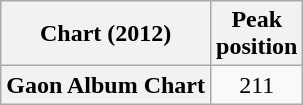<table class="wikitable plainrowheaders sortable" style="text-align:center;" border="1">
<tr>
<th scope="col">Chart (2012)</th>
<th scope="col">Peak<br>position</th>
</tr>
<tr>
<th scope="row">Gaon Album Chart</th>
<td>211</td>
</tr>
</table>
